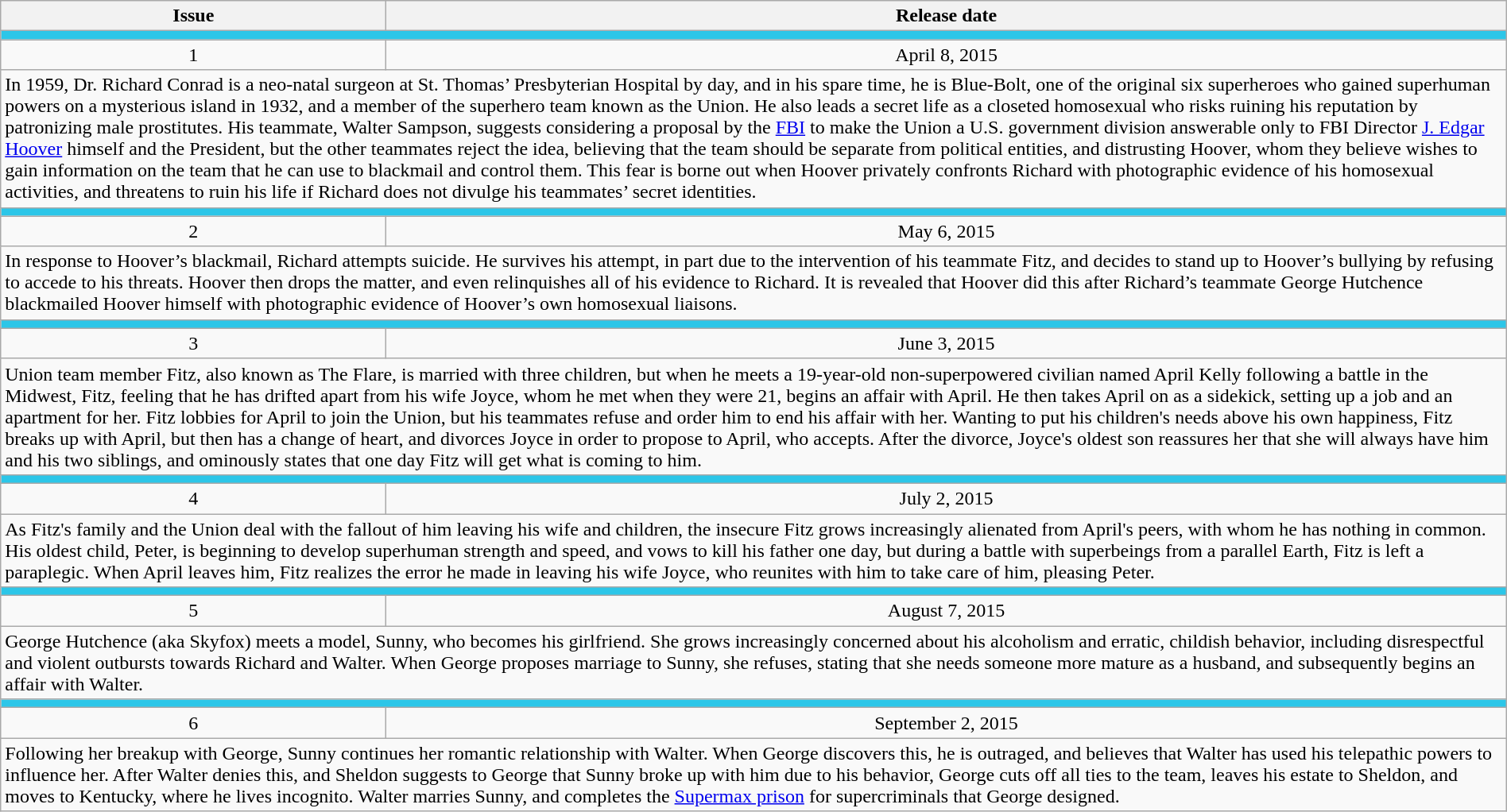<table class="wikitable" style="width:100%;">
<tr>
<th>Issue</th>
<th>Release date</th>
</tr>
<tr>
<td colspan="6" style="background:#2CC6E8;"></td>
</tr>
<tr style="text-align:center;">
<td>1</td>
<td style="text-align:center;">April 8, 2015</td>
</tr>
<tr>
<td colspan="6">In 1959, Dr. Richard Conrad is a neo-natal surgeon at St. Thomas’ Presbyterian Hospital by day, and in his spare time, he is Blue-Bolt, one of the original six superheroes who gained superhuman powers on a mysterious island in 1932, and a member of the superhero team known as the Union. He also leads a secret life as a closeted homosexual who risks ruining his reputation by patronizing male prostitutes. His teammate, Walter Sampson, suggests considering a proposal by the <a href='#'>FBI</a> to make the Union a U.S. government division answerable only to FBI Director <a href='#'>J. Edgar Hoover</a> himself and the President, but the other teammates reject the idea, believing that the team should be separate from political entities, and distrusting Hoover, whom they believe wishes to gain information on the team that he can use to blackmail and control them. This fear is borne out when Hoover privately confronts Richard with photographic evidence of his homosexual activities, and threatens to ruin his life if Richard does not divulge his teammates’ secret identities.</td>
</tr>
<tr>
<td colspan="6" style="background:#2CC6E8;"></td>
</tr>
<tr style="text-align:center;">
<td>2</td>
<td style="text-align:center;">May 6, 2015</td>
</tr>
<tr>
<td colspan="6">In response to Hoover’s blackmail, Richard attempts suicide. He survives his attempt, in part due to the intervention of his teammate Fitz, and decides to stand up to Hoover’s bullying by refusing to accede to his threats. Hoover then drops the matter, and even relinquishes all of his evidence to Richard. It is revealed that Hoover did this after Richard’s teammate George Hutchence blackmailed Hoover himself with photographic evidence of Hoover’s own homosexual liaisons.</td>
</tr>
<tr>
<td colspan="6" style="background:#2CC6E8;"></td>
</tr>
<tr style="text-align:center;">
<td>3</td>
<td style="text-align:center;">June 3, 2015</td>
</tr>
<tr>
<td colspan="6">Union team member Fitz, also known as The Flare, is married with three children, but when he meets a 19-year-old non-superpowered civilian named April Kelly following a battle in the Midwest, Fitz, feeling that he has drifted apart from his wife Joyce, whom he met when they were 21, begins an affair with April. He then takes April on as a sidekick, setting up a job and an apartment for her. Fitz lobbies for April to join the Union, but his teammates refuse and order him to end his affair with her. Wanting to put his children's needs above his own happiness, Fitz breaks up with April, but then has a change of heart, and divorces Joyce in order to propose to April, who accepts. After the divorce, Joyce's oldest son reassures her that she will always have him and his two siblings, and ominously states that one day Fitz will get what is coming to him.</td>
</tr>
<tr>
<td colspan="6" style="background:#2CC6E8;"></td>
</tr>
<tr style="text-align:center;">
<td>4</td>
<td style="text-align:center;">July 2, 2015</td>
</tr>
<tr>
<td colspan="6">As Fitz's family and the Union deal with the fallout of him leaving his wife and children, the insecure Fitz grows increasingly alienated from April's peers, with whom he has nothing in common. His oldest child, Peter, is beginning to develop superhuman strength and speed, and vows to kill his father one day, but during a battle with superbeings from a parallel Earth, Fitz is left a paraplegic. When April leaves him, Fitz realizes the error he made in leaving his wife Joyce, who reunites with him to take care of him, pleasing Peter.</td>
</tr>
<tr>
<td colspan="6" style="background:#2CC6E8;"></td>
</tr>
<tr style="text-align:center;">
<td>5</td>
<td style="text-align:center;">August 7, 2015</td>
</tr>
<tr>
<td colspan="6">George Hutchence (aka Skyfox) meets a model, Sunny, who becomes his girlfriend. She grows increasingly concerned about his alcoholism and erratic, childish behavior, including disrespectful and violent outbursts towards Richard and Walter. When George proposes marriage to Sunny, she refuses, stating that she needs someone more mature as a husband, and subsequently begins an affair with Walter.</td>
</tr>
<tr>
<td colspan="6" style="background:#2CC6E8;"></td>
</tr>
<tr style="text-align:center;">
<td>6</td>
<td style="text-align:center;">September 2, 2015</td>
</tr>
<tr>
<td colspan="6">Following her breakup with George, Sunny continues her romantic relationship with Walter. When George discovers this, he is outraged, and believes that Walter has used his telepathic powers to influence her. After Walter denies this, and Sheldon suggests to George that Sunny broke up with him due to his behavior, George cuts off all ties to the team, leaves his estate to Sheldon, and moves to Kentucky, where he lives incognito. Walter marries Sunny, and completes the <a href='#'>Supermax prison</a> for supercriminals that George designed.</td>
</tr>
</table>
